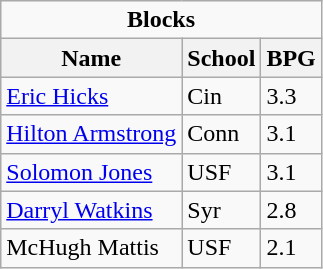<table class="wikitable">
<tr>
<td colspan=3 style="text-align:center;"><strong>Blocks</strong></td>
</tr>
<tr>
<th>Name</th>
<th>School</th>
<th>BPG</th>
</tr>
<tr>
<td><a href='#'>Eric Hicks</a></td>
<td>Cin</td>
<td>3.3</td>
</tr>
<tr>
<td><a href='#'>Hilton Armstrong</a></td>
<td>Conn</td>
<td>3.1</td>
</tr>
<tr>
<td><a href='#'>Solomon Jones</a></td>
<td>USF</td>
<td>3.1</td>
</tr>
<tr>
<td><a href='#'>Darryl Watkins</a></td>
<td>Syr</td>
<td>2.8</td>
</tr>
<tr>
<td>McHugh Mattis</td>
<td>USF</td>
<td>2.1</td>
</tr>
</table>
